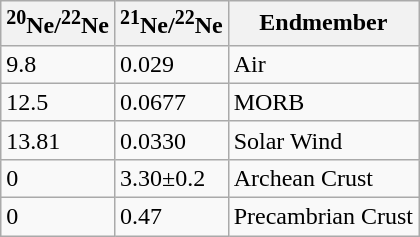<table class="wikitable">
<tr>
<th><sup>20</sup>Ne/<sup>22</sup>Ne</th>
<th><sup>21</sup>Ne/<sup>22</sup>Ne</th>
<th>Endmember</th>
</tr>
<tr>
<td>9.8</td>
<td>0.029</td>
<td>Air</td>
</tr>
<tr>
<td>12.5</td>
<td>0.0677</td>
<td>MORB</td>
</tr>
<tr>
<td>13.81</td>
<td>0.0330</td>
<td>Solar Wind</td>
</tr>
<tr>
<td>0</td>
<td>3.30±0.2</td>
<td>Archean Crust</td>
</tr>
<tr>
<td>0</td>
<td>0.47</td>
<td>Precambrian Crust</td>
</tr>
</table>
